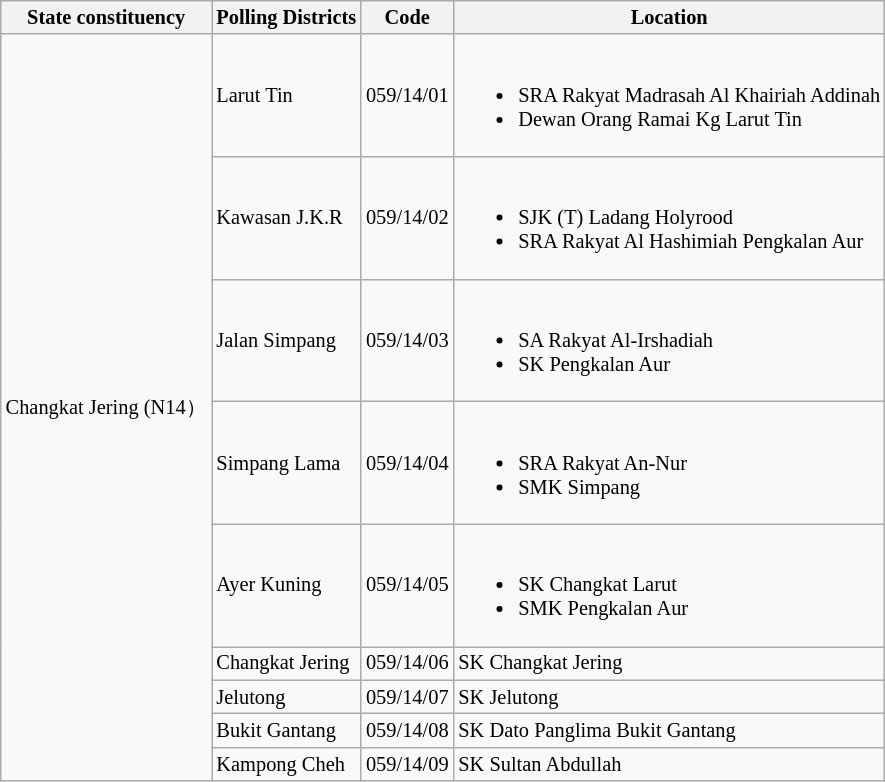<table class="wikitable sortable mw-collapsible" style="white-space:nowrap;font-size:85%">
<tr>
<th>State constituency</th>
<th>Polling Districts</th>
<th>Code</th>
<th>Location</th>
</tr>
<tr>
<td rowspan="9">Changkat Jering (N14）</td>
<td>Larut Tin</td>
<td>059/14/01</td>
<td><br><ul><li>SRA Rakyat Madrasah Al Khairiah Addinah</li><li>Dewan Orang Ramai Kg Larut Tin</li></ul></td>
</tr>
<tr>
<td>Kawasan J.K.R</td>
<td>059/14/02</td>
<td><br><ul><li>SJK (T) Ladang Holyrood</li><li>SRA Rakyat Al Hashimiah Pengkalan Aur</li></ul></td>
</tr>
<tr>
<td>Jalan Simpang</td>
<td>059/14/03</td>
<td><br><ul><li>SA Rakyat Al-Irshadiah</li><li>SK Pengkalan Aur</li></ul></td>
</tr>
<tr>
<td>Simpang Lama</td>
<td>059/14/04</td>
<td><br><ul><li>SRA Rakyat An-Nur</li><li>SMK Simpang</li></ul></td>
</tr>
<tr>
<td>Ayer Kuning</td>
<td>059/14/05</td>
<td><br><ul><li>SK Changkat Larut</li><li>SMK Pengkalan Aur</li></ul></td>
</tr>
<tr>
<td>Changkat Jering</td>
<td>059/14/06</td>
<td>SK Changkat Jering</td>
</tr>
<tr>
<td>Jelutong</td>
<td>059/14/07</td>
<td>SK Jelutong</td>
</tr>
<tr>
<td>Bukit Gantang</td>
<td>059/14/08</td>
<td>SK Dato Panglima Bukit Gantang</td>
</tr>
<tr>
<td>Kampong Cheh</td>
<td>059/14/09</td>
<td>SK Sultan Abdullah</td>
</tr>
</table>
